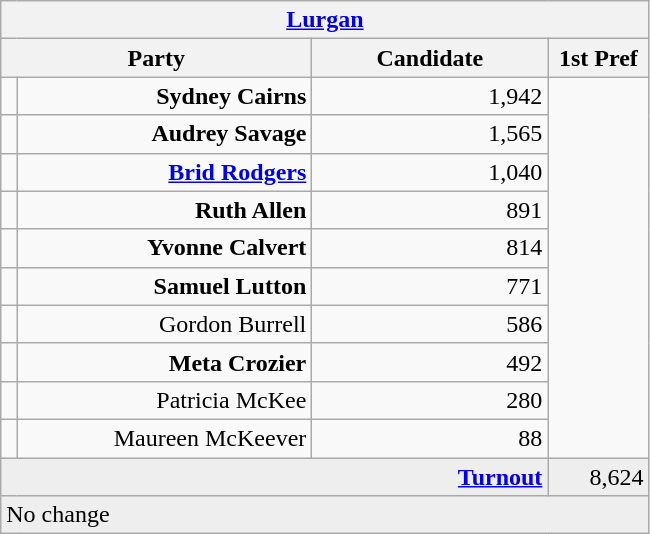<table class="wikitable">
<tr>
<th colspan="4" align="center"><a href='#'>Lurgan</a></th>
</tr>
<tr>
<th colspan="2" align="center" width=200>Party</th>
<th width=150>Candidate</th>
<th width=60>1st Pref</th>
</tr>
<tr>
<td></td>
<td align="right"><strong>Sydney Cairns</strong></td>
<td align="right">1,942</td>
</tr>
<tr>
<td></td>
<td align="right"><strong>Audrey Savage</strong></td>
<td align="right">1,565</td>
</tr>
<tr>
<td></td>
<td align="right"><strong><a href='#'>Brid Rodgers</a></strong></td>
<td align="right">1,040</td>
</tr>
<tr>
<td></td>
<td align="right"><strong>Ruth Allen</strong></td>
<td align="right">891</td>
</tr>
<tr>
<td></td>
<td align="right"><strong>Yvonne Calvert</strong></td>
<td align="right">814</td>
</tr>
<tr>
<td></td>
<td align="right"><strong>Samuel Lutton</strong></td>
<td align="right">771</td>
</tr>
<tr>
<td></td>
<td align="right">Gordon Burrell</td>
<td align="right">586</td>
</tr>
<tr>
<td></td>
<td align="right"><strong>Meta Crozier</strong></td>
<td align="right">492</td>
</tr>
<tr>
<td></td>
<td align="right">Patricia McKee</td>
<td align="right">280</td>
</tr>
<tr>
<td></td>
<td align="right">Maureen McKeever</td>
<td align="right">88</td>
</tr>
<tr bgcolor="EEEEEE">
<td colspan=3 align="right"><strong><a href='#'>Turnout</a></strong></td>
<td align="right">8,624</td>
</tr>
<tr>
<td colspan=4 bgcolor="EEEEEE">No change</td>
</tr>
</table>
